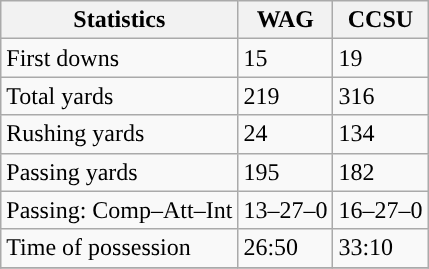<table class="wikitable" style="float: left;">
<tr>
<th>Statistics</th>
<th>WAG</th>
<th>CCSU</th>
</tr>
<tr>
<td>First downs</td>
<td>15</td>
<td>19</td>
</tr>
<tr>
<td>Total yards</td>
<td>219</td>
<td>316</td>
</tr>
<tr>
<td>Rushing yards</td>
<td>24</td>
<td>134</td>
</tr>
<tr>
<td>Passing yards</td>
<td>195</td>
<td>182</td>
</tr>
<tr>
<td>Passing: Comp–Att–Int</td>
<td>13–27–0</td>
<td>16–27–0</td>
</tr>
<tr>
<td>Time of possession</td>
<td>26:50</td>
<td>33:10</td>
</tr>
<tr>
</tr>
</table>
